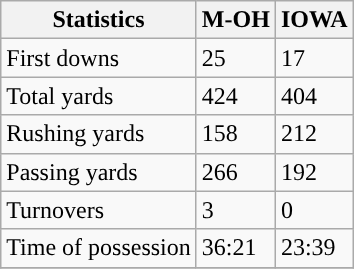<table class="wikitable">
<tr>
<th>Statistics</th>
<th>M-OH</th>
<th>IOWA</th>
</tr>
<tr>
<td>First downs</td>
<td>25</td>
<td>17</td>
</tr>
<tr>
<td>Total yards</td>
<td>424</td>
<td>404</td>
</tr>
<tr>
<td>Rushing yards</td>
<td>158</td>
<td>212</td>
</tr>
<tr>
<td>Passing yards</td>
<td>266</td>
<td>192</td>
</tr>
<tr>
<td>Turnovers</td>
<td>3</td>
<td>0</td>
</tr>
<tr>
<td>Time of possession</td>
<td>36:21</td>
<td>23:39</td>
</tr>
<tr>
</tr>
</table>
